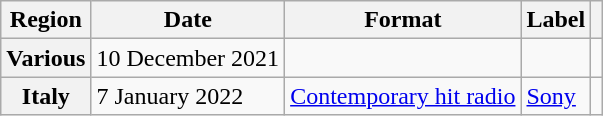<table class="wikitable plainrowheaders">
<tr>
<th scope="col">Region</th>
<th scope="col">Date</th>
<th scope="col">Format</th>
<th scope="col">Label</th>
<th scope="col"></th>
</tr>
<tr>
<th scope="row">Various</th>
<td>10 December 2021</td>
<td></td>
<td></td>
<td></td>
</tr>
<tr>
<th scope="row">Italy</th>
<td>7 January 2022</td>
<td><a href='#'>Contemporary hit radio</a></td>
<td><a href='#'>Sony</a></td>
<td></td>
</tr>
</table>
